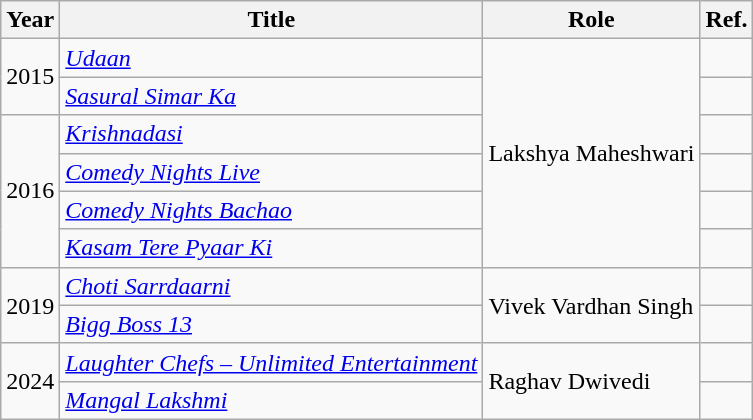<table class="wikitable sortable">
<tr>
<th>Year</th>
<th>Title</th>
<th>Role</th>
<th class="unsortable">Ref.</th>
</tr>
<tr>
<td rowspan="2">2015</td>
<td><em><a href='#'>Udaan</a></em></td>
<td rowspan="6">Lakshya Maheshwari</td>
<td></td>
</tr>
<tr>
<td><em><a href='#'>Sasural Simar Ka</a></em></td>
<td></td>
</tr>
<tr>
<td rowspan="4">2016</td>
<td><em><a href='#'>Krishnadasi</a></em></td>
<td></td>
</tr>
<tr>
<td><em><a href='#'>Comedy Nights Live</a></em></td>
<td></td>
</tr>
<tr>
<td><em><a href='#'>Comedy Nights Bachao</a></em></td>
<td></td>
</tr>
<tr>
<td><em><a href='#'>Kasam Tere Pyaar Ki</a></em></td>
<td></td>
</tr>
<tr>
<td rowspan="2">2019</td>
<td><em><a href='#'>Choti Sarrdaarni</a></em></td>
<td rowspan="2">Vivek Vardhan Singh</td>
<td></td>
</tr>
<tr>
<td><em><a href='#'>Bigg Boss 13</a></em></td>
<td></td>
</tr>
<tr>
<td rowspan="2">2024</td>
<td><em><a href='#'>Laughter Chefs – Unlimited Entertainment</a></em></td>
<td rowspan="2">Raghav Dwivedi</td>
<td></td>
</tr>
<tr>
<td><em><a href='#'>Mangal Lakshmi</a></em></td>
<td></td>
</tr>
</table>
